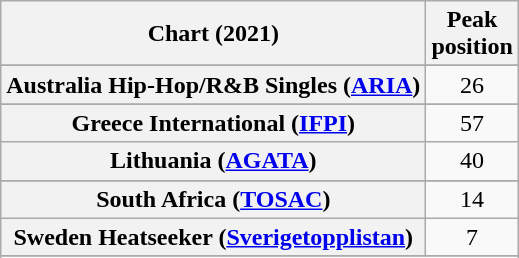<table class="wikitable sortable plainrowheaders" style="text-align:center">
<tr>
<th scope="col">Chart (2021)</th>
<th scope="col">Peak<br>position</th>
</tr>
<tr>
</tr>
<tr>
<th scope="row">Australia Hip-Hop/R&B Singles (<a href='#'>ARIA</a>)</th>
<td>26</td>
</tr>
<tr>
</tr>
<tr>
</tr>
<tr>
</tr>
<tr>
<th scope="row">Greece International (<a href='#'>IFPI</a>)</th>
<td>57</td>
</tr>
<tr>
<th scope="row">Lithuania (<a href='#'>AGATA</a>)</th>
<td>40</td>
</tr>
<tr>
</tr>
<tr>
<th scope="row">South Africa (<a href='#'>TOSAC</a>)</th>
<td>14</td>
</tr>
<tr>
<th scope="row">Sweden Heatseeker (<a href='#'>Sverigetopplistan</a>)</th>
<td>7</td>
</tr>
<tr>
</tr>
<tr>
</tr>
<tr>
</tr>
</table>
